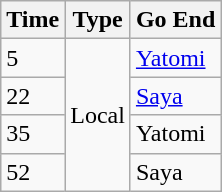<table class="wikitable">
<tr>
<th>Time</th>
<th>Type</th>
<th>Go End</th>
</tr>
<tr>
<td>5</td>
<td rowspan="4">Local</td>
<td><a href='#'>Yatomi</a></td>
</tr>
<tr>
<td>22</td>
<td><a href='#'>Saya</a></td>
</tr>
<tr>
<td>35</td>
<td>Yatomi</td>
</tr>
<tr>
<td>52</td>
<td>Saya</td>
</tr>
</table>
